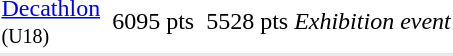<table>
<tr>
<td><a href='#'>Decathlon</a><br><small>(U18)</small></td>
<td></td>
<td>6095 pts</td>
<td></td>
<td>5528 pts</td>
<td colspan=2><em>Exhibition event</em></td>
</tr>
<tr style="background:#e8e8e8;">
<td colspan=7></td>
</tr>
</table>
